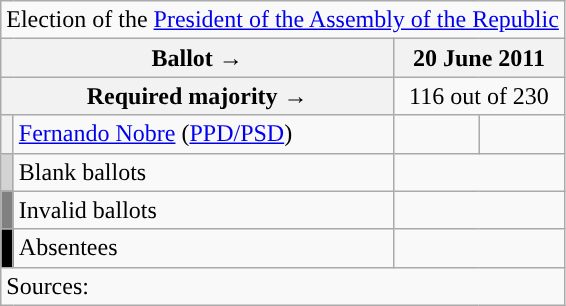<table class="wikitable" style="text-align:center;">
<tr>
<td colspan="4" align="center">Election of the <a href='#'>President of the Assembly of the Republic</a></td>
</tr>
<tr>
<th colspan="2" width="225px">Ballot →</th>
<th colspan="2">20 June 2011</th>
</tr>
<tr>
<th colspan="2">Required majority →</th>
<td colspan="2">116 out of 230</td>
</tr>
<tr>
<th width="1px" style="background:"></th>
<td align="left"><a href='#'>Fernando Nobre</a> (<a href='#'>PPD/PSD</a>)</td>
<td></td>
<td></td>
</tr>
<tr>
<th style="background:lightgray;"></th>
<td align="left">Blank ballots</td>
<td colspan="2"></td>
</tr>
<tr>
<th style="background:gray;"></th>
<td align="left">Invalid ballots</td>
<td colspan="2"></td>
</tr>
<tr>
<th style="background:black;"></th>
<td align="left">Absentees</td>
<td colspan="2"></td>
</tr>
<tr>
<td align="left" colspan="4">Sources: </td>
</tr>
</table>
